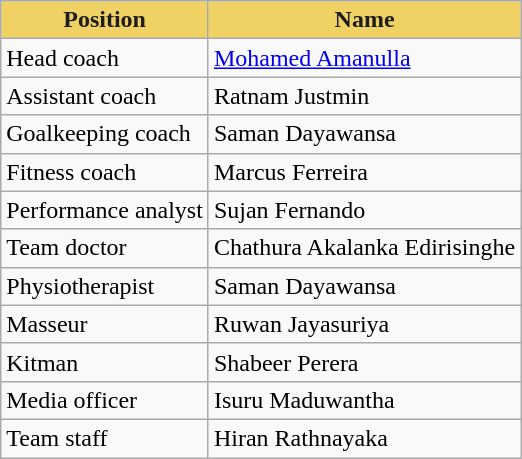<table class="wikitable">
<tr>
<th style="color:#1E1E1E;background:#F0D264">Position</th>
<th style="color:#1E1E1E;background:#F0D264">Name</th>
</tr>
<tr>
<td>Head coach</td>
<td> <a href='#'>Mohamed Amanulla</a></td>
</tr>
<tr>
<td>Assistant coach</td>
<td> Ratnam Justmin</td>
</tr>
<tr>
<td>Goalkeeping coach</td>
<td> Saman Dayawansa</td>
</tr>
<tr>
<td>Fitness coach</td>
<td> Marcus Ferreira</td>
</tr>
<tr>
<td>Performance analyst</td>
<td> Sujan Fernando</td>
</tr>
<tr>
<td>Team doctor</td>
<td> Chathura Akalanka Edirisinghe</td>
</tr>
<tr>
<td>Physiotherapist</td>
<td> Saman Dayawansa</td>
</tr>
<tr>
<td>Masseur</td>
<td> Ruwan Jayasuriya</td>
</tr>
<tr>
<td>Kitman</td>
<td> Shabeer Perera</td>
</tr>
<tr>
<td>Media officer</td>
<td> Isuru Maduwantha</td>
</tr>
<tr>
<td>Team staff</td>
<td> Hiran Rathnayaka</td>
</tr>
</table>
